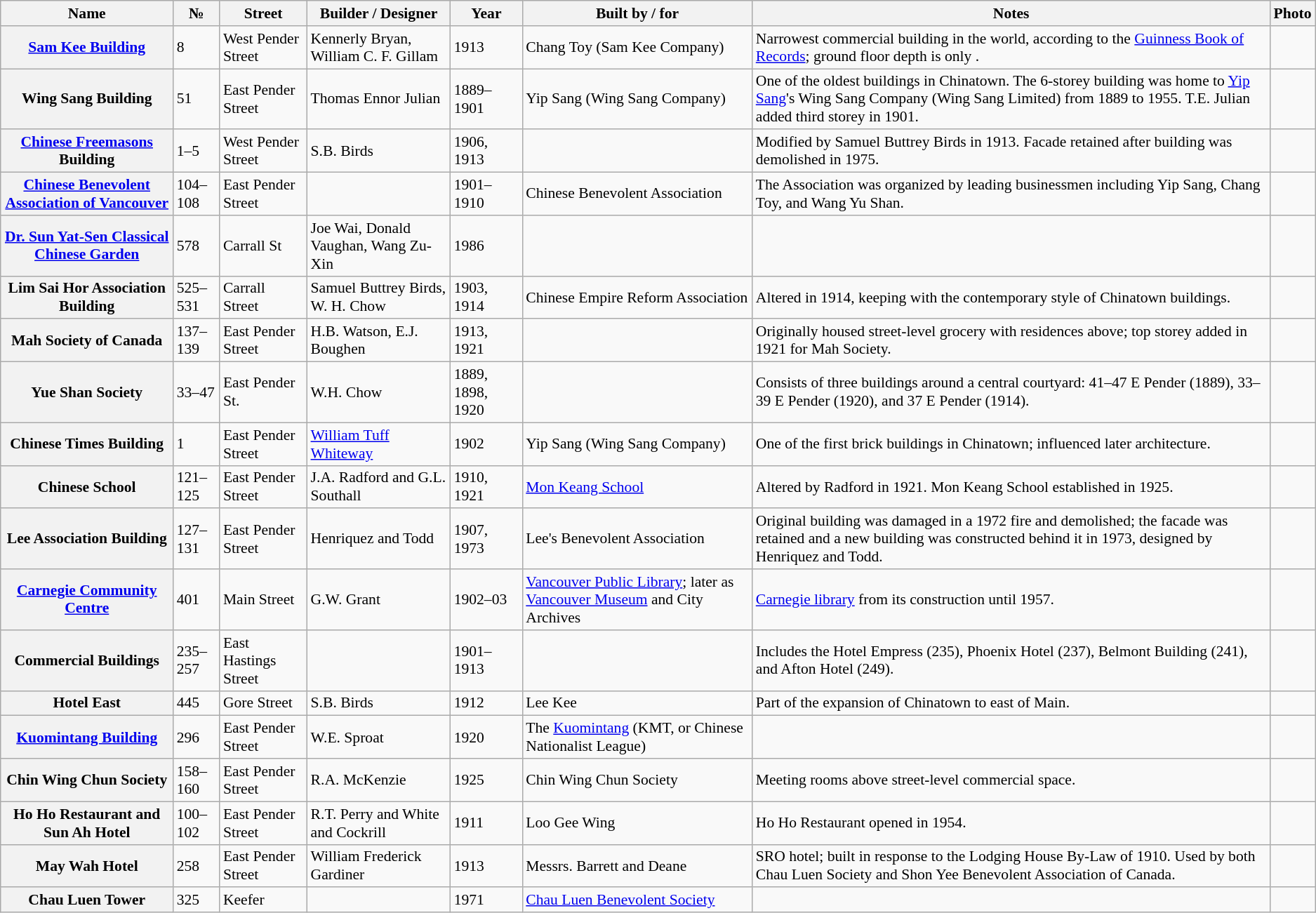<table class="wikitable sortable" style="font-size:90%;">
<tr>
<th>Name</th>
<th>№</th>
<th>Street</th>
<th>Builder / Designer</th>
<th>Year</th>
<th class="unsortable">Built by / for </th>
<th class="unsortable">Notes</th>
<th class="unsortable">Photo</th>
</tr>
<tr>
<th><a href='#'>Sam Kee Building</a></th>
<td>8</td>
<td>West Pender Street</td>
<td>Kennerly Bryan, William C. F. Gillam</td>
<td>1913</td>
<td>Chang Toy (Sam Kee Company)</td>
<td>Narrowest commercial building in the world, according to the <a href='#'>Guinness Book of Records</a>; ground floor depth is only .</td>
<td style="text-align:center;"></td>
</tr>
<tr>
<th>Wing Sang Building</th>
<td>51</td>
<td>East Pender Street</td>
<td>Thomas Ennor Julian</td>
<td>1889–1901</td>
<td>Yip Sang (Wing Sang Company)</td>
<td>One of the oldest buildings in Chinatown. The 6-storey building was home to <a href='#'>Yip Sang</a>'s Wing Sang Company (Wing Sang Limited) from 1889 to 1955. T.E. Julian added third storey in 1901.</td>
<td style="text-align:center;"></td>
</tr>
<tr>
<th><a href='#'>Chinese Freemasons</a> Building</th>
<td>1–5</td>
<td>West Pender Street</td>
<td>S.B. Birds</td>
<td>1906, 1913</td>
<td></td>
<td>Modified by Samuel Buttrey Birds in 1913. Facade retained after building was demolished in 1975.</td>
<td style="text-align:center;"></td>
</tr>
<tr>
<th><a href='#'>Chinese Benevolent Association of Vancouver</a></th>
<td>104–108</td>
<td>East Pender Street</td>
<td></td>
<td>1901–1910</td>
<td>Chinese Benevolent Association</td>
<td>The Association was organized by leading businessmen including Yip Sang, Chang Toy, and Wang Yu Shan.</td>
<td style="text-align:center;"></td>
</tr>
<tr>
<th><a href='#'>Dr. Sun Yat-Sen Classical Chinese Garden</a></th>
<td>578</td>
<td>Carrall St</td>
<td>Joe Wai, Donald Vaughan, Wang Zu-Xin</td>
<td>1986</td>
<td></td>
<td></td>
<td style="text-align:center;"></td>
</tr>
<tr>
<th>Lim Sai Hor Association Building</th>
<td>525–531</td>
<td>Carrall Street</td>
<td>Samuel Buttrey Birds, W. H. Chow</td>
<td>1903, 1914</td>
<td>Chinese Empire Reform Association</td>
<td>Altered in 1914, keeping with the contemporary style of Chinatown buildings.</td>
<td style="text-align:center;"></td>
</tr>
<tr>
<th>Mah Society of Canada</th>
<td>137–139</td>
<td>East Pender Street</td>
<td>H.B. Watson, E.J. Boughen</td>
<td>1913, 1921</td>
<td></td>
<td>Originally housed street-level grocery with residences above; top storey added in 1921 for Mah Society.</td>
<td style="text-align:center;"></td>
</tr>
<tr>
<th>Yue Shan Society</th>
<td>33–47</td>
<td>East Pender St.</td>
<td>W.H. Chow</td>
<td>1889, 1898, 1920</td>
<td></td>
<td>Consists of three buildings around a central courtyard: 41–47 E Pender (1889), 33–39 E Pender (1920), and 37 E Pender (1914).</td>
<td style="text-align:center;"></td>
</tr>
<tr>
<th>Chinese Times Building</th>
<td>1</td>
<td>East Pender Street</td>
<td><a href='#'>William Tuff Whiteway</a></td>
<td>1902</td>
<td>Yip Sang (Wing Sang Company)</td>
<td>One of the first brick buildings in Chinatown; influenced later architecture.</td>
<td style="text-align:center;"></td>
</tr>
<tr>
<th>Chinese School</th>
<td>121–125</td>
<td>East Pender Street</td>
<td>J.A. Radford and G.L. Southall</td>
<td>1910, 1921</td>
<td><a href='#'>Mon Keang School</a></td>
<td>Altered by Radford in 1921. Mon Keang School established in 1925.</td>
<td style="text-align:center;"></td>
</tr>
<tr>
<th>Lee Association Building</th>
<td>127–131</td>
<td>East Pender Street</td>
<td>Henriquez and Todd</td>
<td>1907, 1973</td>
<td>Lee's Benevolent Association</td>
<td>Original building was damaged in a 1972 fire and demolished; the facade was retained and a new building was constructed behind it in 1973, designed by Henriquez and Todd.</td>
<td style="text-align:center;"></td>
</tr>
<tr>
<th><a href='#'>Carnegie Community Centre</a></th>
<td>401</td>
<td>Main Street</td>
<td>G.W. Grant</td>
<td>1902–03</td>
<td><a href='#'>Vancouver Public Library</a>; later as <a href='#'>Vancouver Museum</a> and City Archives</td>
<td><a href='#'>Carnegie library</a> from its construction until 1957.</td>
<td style="text-align:center;"></td>
</tr>
<tr>
<th>Commercial Buildings</th>
<td>235–257</td>
<td>East Hastings Street</td>
<td></td>
<td>1901–1913</td>
<td></td>
<td>Includes the Hotel Empress (235), Phoenix Hotel (237), Belmont Building (241), and Afton Hotel (249).</td>
<td style="text-align:center;"></td>
</tr>
<tr>
<th>Hotel East</th>
<td>445</td>
<td>Gore Street</td>
<td>S.B. Birds</td>
<td>1912</td>
<td>Lee Kee</td>
<td>Part of the expansion of Chinatown to east of Main.</td>
<td style="text-align:center;"></td>
</tr>
<tr>
<th><a href='#'>Kuomintang Building</a></th>
<td>296</td>
<td>East Pender Street</td>
<td>W.E. Sproat</td>
<td>1920</td>
<td>The <a href='#'>Kuomintang</a> (KMT, or Chinese Nationalist League)</td>
<td></td>
<td style="text-align:center;"></td>
</tr>
<tr>
<th>Chin Wing Chun Society</th>
<td>158–160</td>
<td>East Pender Street</td>
<td>R.A. McKenzie</td>
<td>1925</td>
<td>Chin Wing Chun Society</td>
<td>Meeting rooms above street-level commercial space.</td>
<td style="text-align:center;"></td>
</tr>
<tr>
<th>Ho Ho Restaurant and Sun Ah Hotel</th>
<td>100–102</td>
<td>East Pender Street</td>
<td>R.T. Perry and White and Cockrill</td>
<td>1911</td>
<td>Loo Gee Wing</td>
<td>Ho Ho Restaurant opened in 1954.</td>
<td style="text-align:center;"></td>
</tr>
<tr>
<th>May Wah Hotel</th>
<td>258</td>
<td>East Pender Street</td>
<td>William Frederick Gardiner</td>
<td>1913</td>
<td>Messrs. Barrett and Deane</td>
<td>SRO hotel; built in response to the Lodging House By-Law of 1910. Used by both Chau Luen Society and Shon Yee Benevolent Association of Canada.</td>
<td style="text-align:center;"></td>
</tr>
<tr>
<th>Chau Luen Tower</th>
<td>325</td>
<td>Keefer</td>
<td></td>
<td>1971</td>
<td><a href='#'>Chau Luen Benevolent Society</a></td>
<td></td>
<td style="text-align:center;"></td>
</tr>
</table>
